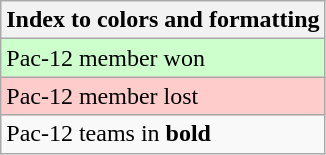<table class="wikitable">
<tr>
<th>Index to colors and formatting</th>
</tr>
<tr bgcolor=#ccffcc>
<td>Pac-12 member won</td>
</tr>
<tr bgcolor=#ffcccc>
<td>Pac-12 member lost</td>
</tr>
<tr>
<td>Pac-12 teams in <strong>bold</strong></td>
</tr>
</table>
